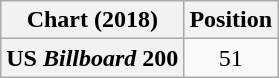<table class="wikitable plainrowheaders" style="text-align:center">
<tr>
<th scope="col">Chart (2018)</th>
<th scope="col">Position</th>
</tr>
<tr>
<th scope="row">US <em>Billboard</em> 200</th>
<td>51</td>
</tr>
</table>
